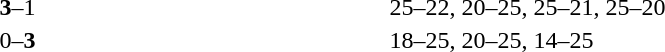<table>
<tr>
<th width=200></th>
<th width=80></th>
<th width=200></th>
<th width=220></th>
</tr>
<tr>
<td align=right><strong></strong></td>
<td align=center><strong>3</strong>–1</td>
<td></td>
<td>25–22, 20–25, 25–21, 25–20</td>
</tr>
<tr>
<td align=right></td>
<td align=center>0–<strong>3</strong></td>
<td><strong></strong></td>
<td>18–25, 20–25, 14–25</td>
</tr>
</table>
